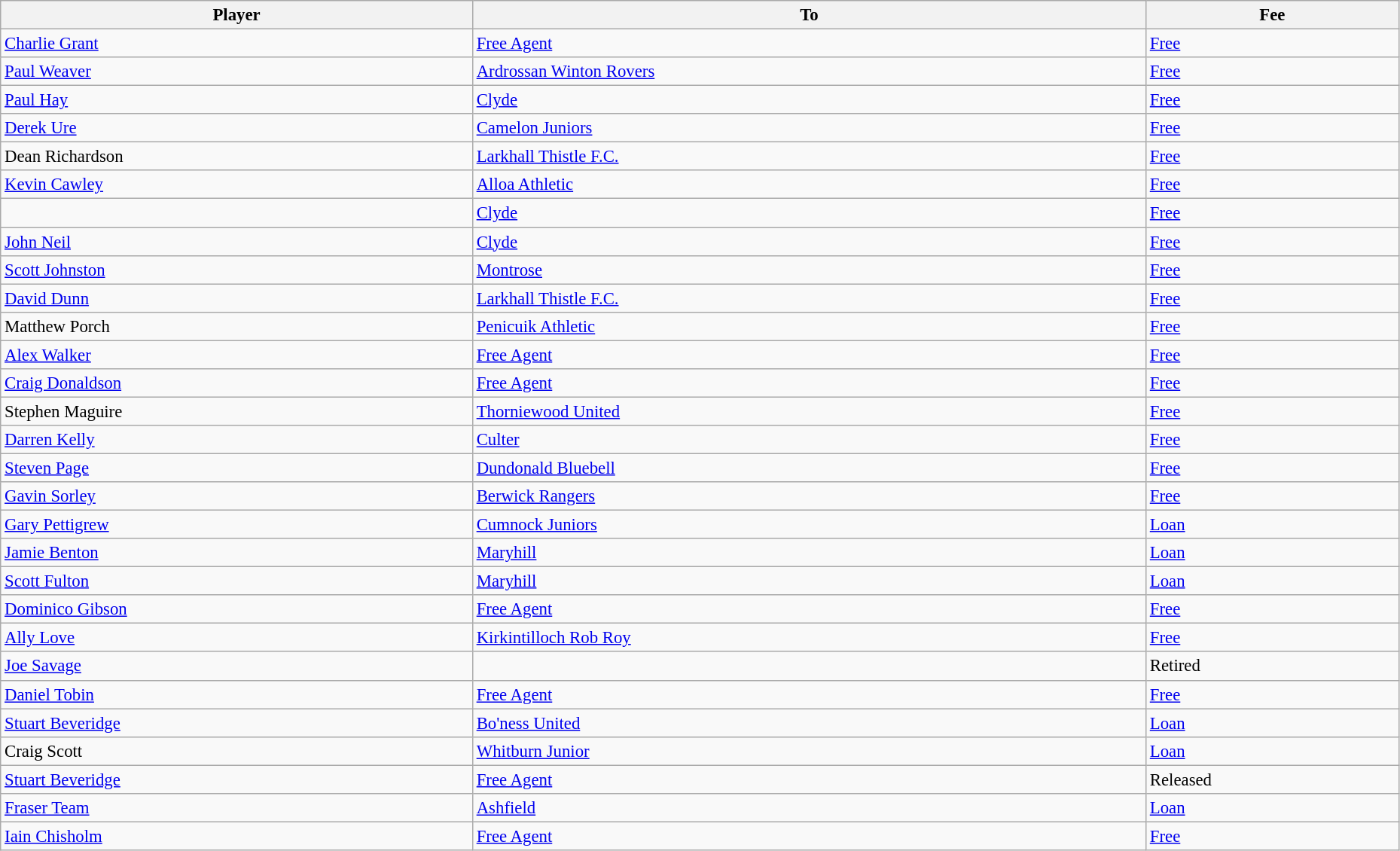<table class="wikitable" style="text-align:center; font-size:95%;width:98%; text-align:left">
<tr>
<th>Player</th>
<th>To</th>
<th>Fee</th>
</tr>
<tr>
<td> <a href='#'>Charlie Grant</a></td>
<td><a href='#'>Free Agent</a></td>
<td><a href='#'>Free</a></td>
</tr>
<tr>
<td> <a href='#'>Paul Weaver</a></td>
<td> <a href='#'>Ardrossan Winton Rovers</a></td>
<td><a href='#'>Free</a></td>
</tr>
<tr>
<td> <a href='#'>Paul Hay</a></td>
<td> <a href='#'>Clyde</a></td>
<td><a href='#'>Free</a></td>
</tr>
<tr>
<td> <a href='#'>Derek Ure</a></td>
<td> <a href='#'>Camelon Juniors</a></td>
<td><a href='#'>Free</a></td>
</tr>
<tr>
<td> Dean Richardson</td>
<td> <a href='#'>Larkhall Thistle F.C.</a></td>
<td><a href='#'>Free</a></td>
</tr>
<tr>
<td> <a href='#'>Kevin Cawley</a></td>
<td> <a href='#'>Alloa Athletic</a></td>
<td><a href='#'>Free</a></td>
</tr>
<tr>
<td> </td>
<td> <a href='#'>Clyde</a></td>
<td><a href='#'>Free</a></td>
</tr>
<tr>
<td> <a href='#'>John Neil</a></td>
<td> <a href='#'>Clyde</a></td>
<td><a href='#'>Free</a></td>
</tr>
<tr>
<td> <a href='#'>Scott Johnston</a></td>
<td> <a href='#'>Montrose</a></td>
<td><a href='#'>Free</a></td>
</tr>
<tr>
<td> <a href='#'>David Dunn</a></td>
<td> <a href='#'>Larkhall Thistle F.C.</a></td>
<td><a href='#'>Free</a></td>
</tr>
<tr>
<td> Matthew Porch</td>
<td> <a href='#'>Penicuik Athletic</a></td>
<td><a href='#'>Free</a></td>
</tr>
<tr>
<td> <a href='#'>Alex Walker</a></td>
<td><a href='#'>Free Agent</a></td>
<td><a href='#'>Free</a></td>
</tr>
<tr>
<td> <a href='#'>Craig Donaldson</a></td>
<td><a href='#'>Free Agent</a></td>
<td><a href='#'>Free</a></td>
</tr>
<tr>
<td> Stephen Maguire</td>
<td>  <a href='#'>Thorniewood United</a></td>
<td><a href='#'>Free</a></td>
</tr>
<tr>
<td> <a href='#'>Darren Kelly</a></td>
<td> <a href='#'>Culter</a></td>
<td><a href='#'>Free</a></td>
</tr>
<tr>
<td> <a href='#'>Steven Page</a></td>
<td> <a href='#'>Dundonald Bluebell</a></td>
<td><a href='#'>Free</a></td>
</tr>
<tr>
<td> <a href='#'>Gavin Sorley</a></td>
<td> <a href='#'>Berwick Rangers</a></td>
<td><a href='#'>Free</a></td>
</tr>
<tr>
<td> <a href='#'>Gary Pettigrew</a></td>
<td> <a href='#'>Cumnock Juniors</a></td>
<td><a href='#'>Loan</a></td>
</tr>
<tr>
<td> <a href='#'>Jamie Benton</a></td>
<td> <a href='#'>Maryhill</a></td>
<td><a href='#'>Loan</a></td>
</tr>
<tr>
<td> <a href='#'>Scott Fulton</a></td>
<td> <a href='#'>Maryhill</a></td>
<td><a href='#'>Loan</a></td>
</tr>
<tr>
<td> <a href='#'>Dominico Gibson</a></td>
<td><a href='#'>Free Agent</a></td>
<td><a href='#'>Free</a></td>
</tr>
<tr>
<td> <a href='#'>Ally Love</a></td>
<td> <a href='#'>Kirkintilloch Rob Roy</a></td>
<td><a href='#'>Free</a></td>
</tr>
<tr>
<td> <a href='#'>Joe Savage</a></td>
<td></td>
<td>Retired</td>
</tr>
<tr>
<td> <a href='#'>Daniel Tobin</a></td>
<td><a href='#'>Free Agent</a></td>
<td><a href='#'>Free</a></td>
</tr>
<tr>
<td> <a href='#'>Stuart Beveridge</a></td>
<td> <a href='#'>Bo'ness United</a></td>
<td><a href='#'>Loan</a></td>
</tr>
<tr>
<td> Craig Scott</td>
<td> <a href='#'>Whitburn Junior</a></td>
<td><a href='#'>Loan</a></td>
</tr>
<tr>
<td> <a href='#'>Stuart Beveridge</a></td>
<td><a href='#'>Free Agent</a></td>
<td>Released</td>
</tr>
<tr>
<td> <a href='#'>Fraser Team</a></td>
<td> <a href='#'>Ashfield</a></td>
<td><a href='#'>Loan</a></td>
</tr>
<tr>
<td> <a href='#'>Iain Chisholm</a></td>
<td><a href='#'>Free Agent</a></td>
<td><a href='#'>Free</a></td>
</tr>
</table>
